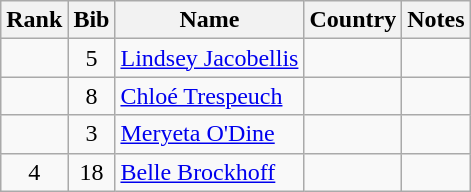<table class="wikitable" style="text-align:center;">
<tr>
<th>Rank</th>
<th>Bib</th>
<th>Name</th>
<th>Country</th>
<th>Notes</th>
</tr>
<tr>
<td></td>
<td>5</td>
<td align=left><a href='#'>Lindsey Jacobellis</a></td>
<td align=left></td>
<td></td>
</tr>
<tr>
<td></td>
<td>8</td>
<td align=left><a href='#'>Chloé Trespeuch</a></td>
<td align=left></td>
<td></td>
</tr>
<tr>
<td></td>
<td>3</td>
<td align=left><a href='#'>Meryeta O'Dine</a></td>
<td align=left></td>
<td></td>
</tr>
<tr>
<td>4</td>
<td>18</td>
<td align=left><a href='#'>Belle Brockhoff</a></td>
<td align=left></td>
<td></td>
</tr>
</table>
